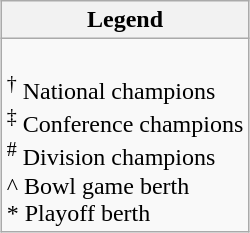<table class="wikitable" style="margin:0.5em auto">
<tr>
<th colspan=2>Legend</th>
</tr>
<tr>
<td><br> <sup>†</sup> National champions<br>
 <sup>‡</sup> Conference champions<br>
 <sup>#</sup> Division champions<br>
 ^ Bowl game berth<br>
 * Playoff berth<br></td>
</tr>
</table>
